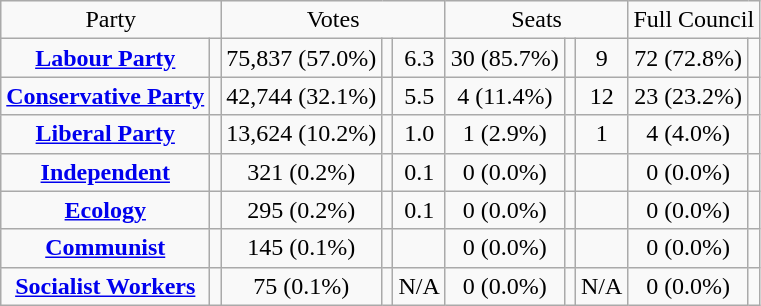<table class=wikitable style="text-align:center;">
<tr>
<td colspan=2>Party</td>
<td colspan=3>Votes</td>
<td colspan=3>Seats</td>
<td colspan=3>Full Council</td>
</tr>
<tr>
<td><strong><a href='#'>Labour Party</a></strong></td>
<td></td>
<td>75,837 (57.0%)</td>
<td></td>
<td> 6.3</td>
<td>30 (85.7%)</td>
<td></td>
<td> 9</td>
<td>72 (72.8%)</td>
<td></td>
</tr>
<tr>
<td><strong><a href='#'>Conservative Party</a></strong></td>
<td></td>
<td>42,744 (32.1%)</td>
<td></td>
<td> 5.5</td>
<td>4 (11.4%)</td>
<td></td>
<td> 12</td>
<td>23 (23.2%)</td>
<td></td>
</tr>
<tr>
<td><strong><a href='#'>Liberal Party</a></strong></td>
<td></td>
<td>13,624 (10.2%)</td>
<td></td>
<td> 1.0</td>
<td>1 (2.9%)</td>
<td></td>
<td> 1</td>
<td>4 (4.0%)</td>
<td></td>
</tr>
<tr>
<td><strong><a href='#'>Independent</a></strong></td>
<td></td>
<td>321 (0.2%)</td>
<td></td>
<td> 0.1</td>
<td>0 (0.0%)</td>
<td></td>
<td></td>
<td>0 (0.0%)</td>
<td></td>
</tr>
<tr>
<td><strong><a href='#'>Ecology</a></strong></td>
<td></td>
<td>295 (0.2%)</td>
<td></td>
<td> 0.1</td>
<td>0 (0.0%)</td>
<td></td>
<td></td>
<td>0 (0.0%)</td>
<td></td>
</tr>
<tr>
<td><strong><a href='#'>Communist</a></strong></td>
<td></td>
<td>145 (0.1%)</td>
<td></td>
<td></td>
<td>0 (0.0%)</td>
<td></td>
<td></td>
<td>0 (0.0%)</td>
<td></td>
</tr>
<tr>
<td><strong><a href='#'>Socialist Workers</a></strong></td>
<td></td>
<td>75 (0.1%)</td>
<td></td>
<td>N/A</td>
<td>0 (0.0%)</td>
<td></td>
<td>N/A</td>
<td>0 (0.0%)</td>
<td></td>
</tr>
</table>
